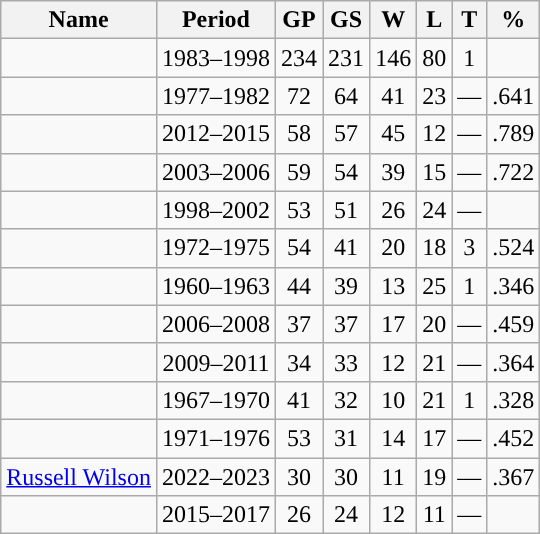<table class="wikitable sortable" style="text-align:center">
<tr>
<th scope="col">Name</th>
<th scope="col">Period</th>
<th scope="col">GP</th>
<th scope="col">GS</th>
<th scope="col">W</th>
<th scope="col">L</th>
<th scope="col">T</th>
<th scope="col">%</th>
</tr>
<tr>
<td></td>
<td>1983–1998</td>
<td>234</td>
<td>231</td>
<td>146</td>
<td>80</td>
<td>1</td>
<td></td>
</tr>
<tr>
<td></td>
<td>1977–1982</td>
<td>72</td>
<td>64</td>
<td>41</td>
<td>23</td>
<td>—</td>
<td>.641</td>
</tr>
<tr>
<td></td>
<td>2012–2015</td>
<td>58</td>
<td>57</td>
<td>45</td>
<td>12</td>
<td>—</td>
<td>.789</td>
</tr>
<tr>
<td></td>
<td>2003–2006</td>
<td>59</td>
<td>54</td>
<td>39</td>
<td>15</td>
<td>—</td>
<td>.722</td>
</tr>
<tr>
<td></td>
<td>1998–2002</td>
<td>53</td>
<td>51</td>
<td>26</td>
<td>24</td>
<td>—</td>
<td></td>
</tr>
<tr>
<td></td>
<td>1972–1975</td>
<td>54</td>
<td>41</td>
<td>20</td>
<td>18</td>
<td>3</td>
<td>.524</td>
</tr>
<tr>
<td></td>
<td>1960–1963</td>
<td>44</td>
<td>39</td>
<td>13</td>
<td>25</td>
<td>1</td>
<td>.346</td>
</tr>
<tr>
<td></td>
<td>2006–2008</td>
<td>37</td>
<td>37</td>
<td>17</td>
<td>20</td>
<td>—</td>
<td>.459</td>
</tr>
<tr>
<td></td>
<td>2009–2011</td>
<td>34</td>
<td>33</td>
<td>12</td>
<td>21</td>
<td>—</td>
<td>.364</td>
</tr>
<tr>
<td></td>
<td>1967–1970</td>
<td>41</td>
<td>32</td>
<td>10</td>
<td>21</td>
<td>1</td>
<td>.328</td>
</tr>
<tr>
<td></td>
<td>1971–1976</td>
<td>53</td>
<td>31</td>
<td>14</td>
<td>17</td>
<td>—</td>
<td>.452</td>
</tr>
<tr>
<td><a href='#'>Russell Wilson</a></td>
<td>2022–2023</td>
<td>30</td>
<td>30</td>
<td>11</td>
<td>19</td>
<td>—</td>
<td>.367</td>
</tr>
<tr>
<td></td>
<td>2015–2017</td>
<td>26</td>
<td>24</td>
<td>12</td>
<td>11</td>
<td>—</td>
<td></td>
</tr>
</table>
